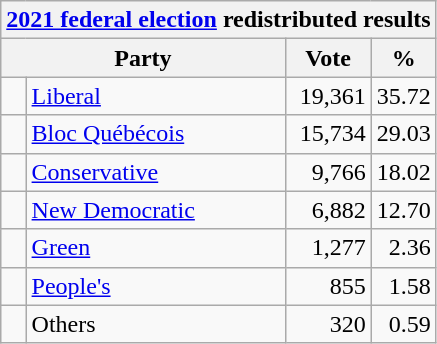<table class="wikitable">
<tr>
<th colspan="4"><a href='#'>2021 federal election</a> redistributed results</th>
</tr>
<tr>
<th bgcolor="#DDDDFF" width="130px" colspan="2">Party</th>
<th bgcolor="#DDDDFF" width="50px">Vote</th>
<th bgcolor="#DDDDFF" width="30px">%</th>
</tr>
<tr>
<td> </td>
<td><a href='#'>Liberal</a></td>
<td align=right>19,361</td>
<td align=right>35.72</td>
</tr>
<tr>
<td> </td>
<td><a href='#'>Bloc Québécois</a></td>
<td align=right>15,734</td>
<td align=right>29.03</td>
</tr>
<tr>
<td> </td>
<td><a href='#'>Conservative</a></td>
<td align=right>9,766</td>
<td align=right>18.02</td>
</tr>
<tr>
<td> </td>
<td><a href='#'>New Democratic</a></td>
<td align=right>6,882</td>
<td align=right>12.70</td>
</tr>
<tr>
<td> </td>
<td><a href='#'>Green</a></td>
<td align=right>1,277</td>
<td align=right>2.36</td>
</tr>
<tr>
<td> </td>
<td><a href='#'>People's</a></td>
<td align=right>855</td>
<td align=right>1.58</td>
</tr>
<tr>
<td> </td>
<td>Others</td>
<td align=right>320</td>
<td align=right>0.59</td>
</tr>
</table>
